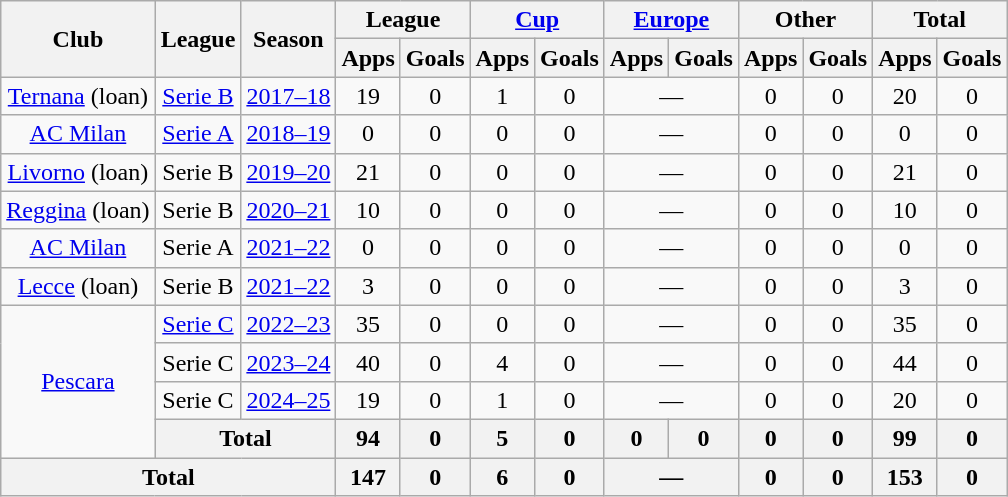<table class="wikitable" style="text-align: center;">
<tr>
<th rowspan="2">Club</th>
<th rowspan="2">League</th>
<th rowspan="2">Season</th>
<th colspan="2">League</th>
<th colspan="2"><a href='#'>Cup</a></th>
<th colspan="2"><a href='#'>Europe</a></th>
<th colspan="2">Other</th>
<th colspan="2">Total</th>
</tr>
<tr>
<th>Apps</th>
<th>Goals</th>
<th>Apps</th>
<th>Goals</th>
<th>Apps</th>
<th>Goals</th>
<th>Apps</th>
<th>Goals</th>
<th>Apps</th>
<th>Goals</th>
</tr>
<tr>
<td><a href='#'>Ternana</a> (loan)</td>
<td><a href='#'>Serie B</a></td>
<td><a href='#'>2017–18</a></td>
<td>19</td>
<td>0</td>
<td>1</td>
<td>0</td>
<td colspan=2>—</td>
<td>0</td>
<td>0</td>
<td>20</td>
<td>0</td>
</tr>
<tr>
<td><a href='#'>AC Milan</a></td>
<td><a href='#'>Serie A</a></td>
<td><a href='#'>2018–19</a></td>
<td>0</td>
<td>0</td>
<td>0</td>
<td>0</td>
<td colspan=2>—</td>
<td>0</td>
<td>0</td>
<td>0</td>
<td>0</td>
</tr>
<tr>
<td><a href='#'>Livorno</a> (loan)</td>
<td>Serie B</td>
<td><a href='#'>2019–20</a></td>
<td>21</td>
<td>0</td>
<td>0</td>
<td>0</td>
<td colspan=2>—</td>
<td>0</td>
<td>0</td>
<td>21</td>
<td>0</td>
</tr>
<tr>
<td><a href='#'>Reggina</a> (loan)</td>
<td>Serie B</td>
<td><a href='#'>2020–21</a></td>
<td>10</td>
<td>0</td>
<td>0</td>
<td>0</td>
<td colspan=2>—</td>
<td>0</td>
<td>0</td>
<td>10</td>
<td>0</td>
</tr>
<tr>
<td><a href='#'>AC Milan</a></td>
<td>Serie A</td>
<td><a href='#'>2021–22</a></td>
<td>0</td>
<td>0</td>
<td>0</td>
<td>0</td>
<td colspan=2>—</td>
<td>0</td>
<td>0</td>
<td>0</td>
<td>0</td>
</tr>
<tr>
<td><a href='#'>Lecce</a> (loan)</td>
<td>Serie B</td>
<td><a href='#'>2021–22</a></td>
<td>3</td>
<td>0</td>
<td>0</td>
<td>0</td>
<td colspan=2>—</td>
<td>0</td>
<td>0</td>
<td>3</td>
<td>0</td>
</tr>
<tr>
<td rowspan="4"><a href='#'>Pescara</a></td>
<td><a href='#'>Serie C</a></td>
<td><a href='#'>2022–23</a></td>
<td>35</td>
<td>0</td>
<td>0</td>
<td>0</td>
<td colspan=2>—</td>
<td>0</td>
<td>0</td>
<td>35</td>
<td>0</td>
</tr>
<tr>
<td>Serie C</td>
<td><a href='#'>2023–24</a></td>
<td>40</td>
<td>0</td>
<td>4</td>
<td>0</td>
<td colspan=2>—</td>
<td>0</td>
<td>0</td>
<td>44</td>
<td>0</td>
</tr>
<tr>
<td>Serie C</td>
<td><a href='#'>2024–25</a></td>
<td>19</td>
<td>0</td>
<td>1</td>
<td>0</td>
<td colspan=2>—</td>
<td>0</td>
<td>0</td>
<td>20</td>
<td>0</td>
</tr>
<tr>
<th colspan="2">Total</th>
<th>94</th>
<th>0</th>
<th>5</th>
<th>0</th>
<th>0</th>
<th>0</th>
<th>0</th>
<th>0</th>
<th>99</th>
<th>0</th>
</tr>
<tr>
<th colspan=3>Total</th>
<th>147</th>
<th>0</th>
<th>6</th>
<th>0</th>
<th colspan=2>—</th>
<th>0</th>
<th>0</th>
<th>153</th>
<th>0</th>
</tr>
</table>
